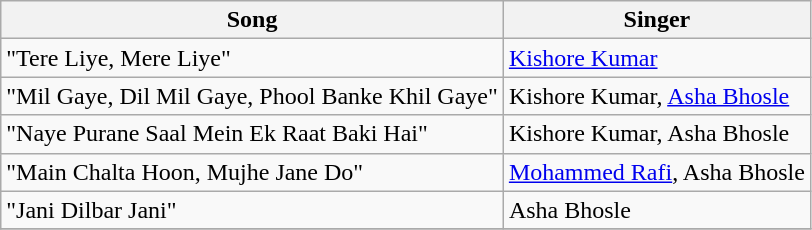<table class="wikitable">
<tr>
<th>Song</th>
<th>Singer</th>
</tr>
<tr>
<td>"Tere Liye, Mere Liye"</td>
<td><a href='#'>Kishore Kumar</a></td>
</tr>
<tr>
<td>"Mil Gaye, Dil Mil Gaye, Phool Banke Khil Gaye"</td>
<td>Kishore Kumar, <a href='#'>Asha Bhosle</a></td>
</tr>
<tr>
<td>"Naye Purane Saal Mein Ek Raat Baki Hai"</td>
<td>Kishore Kumar, Asha Bhosle</td>
</tr>
<tr>
<td>"Main Chalta Hoon, Mujhe Jane Do"</td>
<td><a href='#'>Mohammed Rafi</a>, Asha Bhosle</td>
</tr>
<tr>
<td>"Jani Dilbar Jani"</td>
<td>Asha Bhosle</td>
</tr>
<tr>
</tr>
</table>
